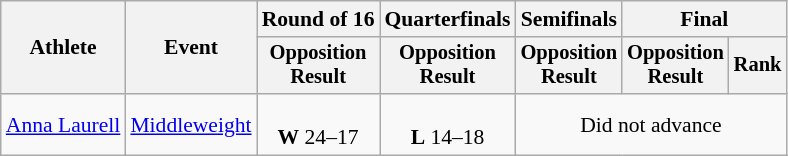<table class="wikitable" style="font-size:90%">
<tr>
<th rowspan="2">Athlete</th>
<th rowspan="2">Event</th>
<th>Round of 16</th>
<th>Quarterfinals</th>
<th>Semifinals</th>
<th colspan=2>Final</th>
</tr>
<tr style="font-size:95%">
<th>Opposition<br>Result</th>
<th>Opposition<br>Result</th>
<th>Opposition<br>Result</th>
<th>Opposition<br>Result</th>
<th>Rank</th>
</tr>
<tr align=center>
<td align=left><a href='#'>Anna Laurell</a></td>
<td align=left><a href='#'>Middleweight</a></td>
<td><br><strong>W</strong> 24–17</td>
<td><br><strong>L</strong> 14–18</td>
<td colspan=3>Did not advance</td>
</tr>
</table>
